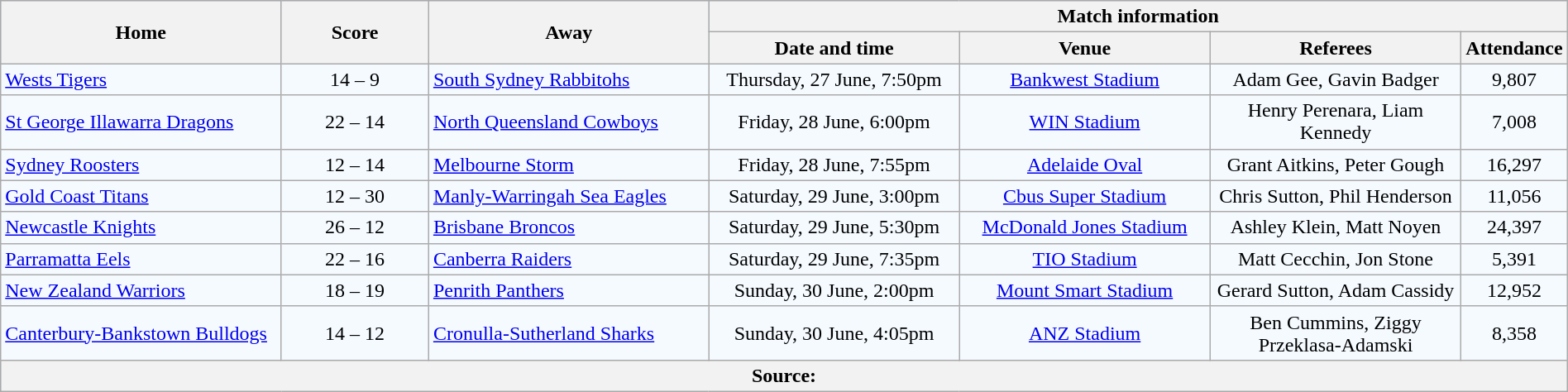<table class="wikitable" style="border-collapse:collapse; text-align:center; width:100%;">
<tr style="background:#c1d8ff;">
<th rowspan="2" style="width:19%;">Home</th>
<th rowspan="2" style="width:10%;">Score</th>
<th rowspan="2" style="width:19%;">Away</th>
<th colspan="6">Match information</th>
</tr>
<tr style="background:#efefef;">
<th width="17%">Date and time</th>
<th width="17%">Venue</th>
<th width="17%">Referees</th>
<th width="5%">Attendance</th>
</tr>
<tr style="text-align:center; background:#f5faff;">
<td align="left"> <a href='#'>Wests Tigers</a></td>
<td>14 – 9</td>
<td align="left"> <a href='#'>South Sydney Rabbitohs</a></td>
<td>Thursday, 27 June, 7:50pm</td>
<td><a href='#'>Bankwest Stadium</a></td>
<td>Adam Gee, Gavin Badger</td>
<td>9,807</td>
</tr>
<tr style="text-align:center; background:#f5faff;">
<td align="left"> <a href='#'>St George Illawarra Dragons</a></td>
<td>22 – 14</td>
<td align="left"> <a href='#'>North Queensland Cowboys</a></td>
<td>Friday, 28 June, 6:00pm</td>
<td><a href='#'>WIN Stadium</a></td>
<td>Henry Perenara, Liam Kennedy</td>
<td>7,008</td>
</tr>
<tr style="text-align:center; background:#f5faff;">
<td align="left"> <a href='#'>Sydney Roosters</a></td>
<td>12 – 14</td>
<td align="left"> <a href='#'>Melbourne Storm</a></td>
<td>Friday, 28 June, 7:55pm</td>
<td><a href='#'>Adelaide Oval</a></td>
<td>Grant Aitkins, Peter Gough</td>
<td>16,297</td>
</tr>
<tr style="text-align:center; background:#f5faff;">
<td align="left"> <a href='#'>Gold Coast Titans</a></td>
<td>12 – 30</td>
<td align="left"> <a href='#'>Manly-Warringah Sea Eagles</a></td>
<td>Saturday, 29 June, 3:00pm</td>
<td><a href='#'>Cbus Super Stadium</a></td>
<td>Chris Sutton, Phil Henderson</td>
<td>11,056</td>
</tr>
<tr style="text-align:center; background:#f5faff;">
<td align="left"> <a href='#'>Newcastle Knights</a></td>
<td>26 – 12</td>
<td align="left"> <a href='#'>Brisbane Broncos</a></td>
<td>Saturday, 29 June, 5:30pm</td>
<td><a href='#'>McDonald Jones Stadium</a></td>
<td>Ashley Klein, Matt Noyen</td>
<td>24,397</td>
</tr>
<tr style="text-align:center; background:#f5faff;">
<td align="left"> <a href='#'>Parramatta Eels</a></td>
<td>22 – 16</td>
<td align="left"> <a href='#'>Canberra Raiders</a></td>
<td>Saturday, 29 June, 7:35pm</td>
<td><a href='#'>TIO Stadium</a></td>
<td>Matt Cecchin, Jon Stone</td>
<td>5,391</td>
</tr>
<tr style="text-align:center; background:#f5faff;">
<td align="left"> <a href='#'>New Zealand Warriors</a></td>
<td>18 – 19</td>
<td align="left"> <a href='#'>Penrith Panthers</a></td>
<td>Sunday, 30 June, 2:00pm</td>
<td><a href='#'>Mount Smart Stadium</a></td>
<td>Gerard Sutton, Adam Cassidy</td>
<td>12,952</td>
</tr>
<tr style="text-align:center; background:#f5faff;">
<td align="left"> <a href='#'>Canterbury-Bankstown Bulldogs</a></td>
<td>14 – 12</td>
<td align="left"> <a href='#'>Cronulla-Sutherland Sharks</a></td>
<td>Sunday, 30 June, 4:05pm</td>
<td><a href='#'>ANZ Stadium</a></td>
<td>Ben Cummins, Ziggy Przeklasa-Adamski</td>
<td>8,358</td>
</tr>
<tr style="background:#c1d8ff;">
<th colspan="7">Source:</th>
</tr>
</table>
